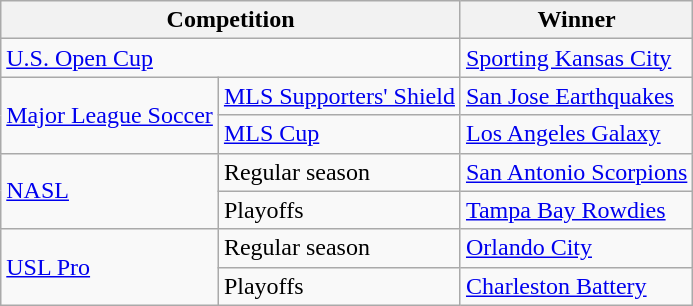<table class="wikitable">
<tr>
<th colspan=2>Competition</th>
<th>Winner</th>
</tr>
<tr>
<td colspan=2><a href='#'>U.S. Open Cup</a></td>
<td><a href='#'>Sporting Kansas City</a></td>
</tr>
<tr>
<td rowspan=2><a href='#'>Major League Soccer</a></td>
<td><a href='#'>MLS Supporters' Shield</a></td>
<td><a href='#'>San Jose Earthquakes</a></td>
</tr>
<tr>
<td><a href='#'>MLS Cup</a></td>
<td><a href='#'>Los Angeles Galaxy</a></td>
</tr>
<tr>
<td rowspan=2><a href='#'>NASL</a></td>
<td>Regular season</td>
<td><a href='#'>San Antonio Scorpions</a></td>
</tr>
<tr>
<td>Playoffs</td>
<td><a href='#'>Tampa Bay Rowdies</a></td>
</tr>
<tr>
<td rowspan=2><a href='#'>USL Pro</a></td>
<td>Regular season</td>
<td><a href='#'>Orlando City</a></td>
</tr>
<tr>
<td>Playoffs</td>
<td><a href='#'>Charleston Battery</a></td>
</tr>
</table>
